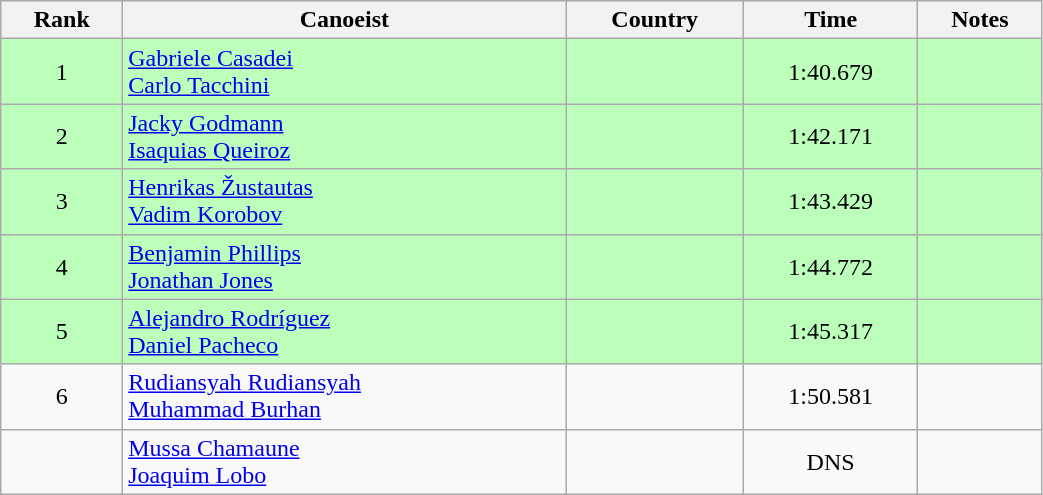<table class="wikitable" style="text-align:center;width: 55%">
<tr>
<th>Rank</th>
<th>Canoeist</th>
<th>Country</th>
<th>Time</th>
<th>Notes</th>
</tr>
<tr bgcolor=bbffbb>
<td>1</td>
<td align="left"><a href='#'>Gabriele Casadei</a><br><a href='#'>Carlo Tacchini</a></td>
<td align="left"></td>
<td>1:40.679</td>
<td></td>
</tr>
<tr bgcolor=bbffbb>
<td>2</td>
<td align="left"><a href='#'>Jacky Godmann</a><br><a href='#'>Isaquias Queiroz</a></td>
<td align="left"></td>
<td>1:42.171</td>
<td></td>
</tr>
<tr bgcolor=bbffbb>
<td>3</td>
<td align="left"><a href='#'>Henrikas Žustautas</a><br><a href='#'>Vadim Korobov</a></td>
<td align="left"></td>
<td>1:43.429</td>
<td></td>
</tr>
<tr bgcolor=bbffbb>
<td>4</td>
<td align="left"><a href='#'>Benjamin Phillips</a><br><a href='#'>Jonathan Jones</a></td>
<td align="left"></td>
<td>1:44.772</td>
<td></td>
</tr>
<tr bgcolor=bbffbb>
<td>5</td>
<td align="left"><a href='#'>Alejandro Rodríguez</a><br><a href='#'>Daniel Pacheco</a></td>
<td align="left"></td>
<td>1:45.317</td>
<td></td>
</tr>
<tr>
<td>6</td>
<td align="left"><a href='#'>Rudiansyah Rudiansyah</a><br><a href='#'>Muhammad Burhan</a></td>
<td align="left"></td>
<td>1:50.581</td>
<td></td>
</tr>
<tr>
<td></td>
<td align="left"><a href='#'>Mussa Chamaune</a><br><a href='#'>Joaquim Lobo</a></td>
<td align="left"></td>
<td>DNS</td>
<td></td>
</tr>
</table>
